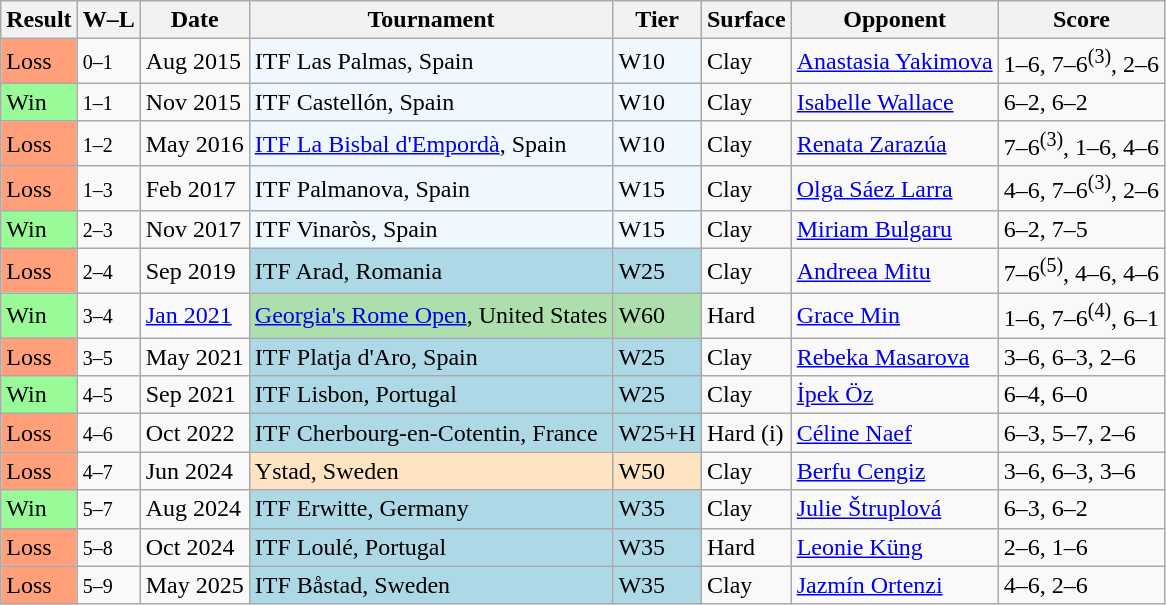<table class="sortable wikitable">
<tr>
<th>Result</th>
<th class="unsortable">W–L</th>
<th>Date</th>
<th>Tournament</th>
<th>Tier</th>
<th>Surface</th>
<th>Opponent</th>
<th class="unsortable">Score</th>
</tr>
<tr>
<td style="background:#ffa07a;">Loss</td>
<td><small>0–1</small></td>
<td>Aug 2015</td>
<td style="background:#f0f8ff;">ITF Las Palmas, Spain</td>
<td style="background:#f0f8ff;">W10</td>
<td>Clay</td>
<td> <a href='#'>Anastasia Yakimova</a></td>
<td>1–6, 7–6<sup>(3)</sup>, 2–6</td>
</tr>
<tr>
<td style="background:#98fb98;">Win</td>
<td><small>1–1</small></td>
<td>Nov 2015</td>
<td style="background:#f0f8ff;">ITF Castellón, Spain</td>
<td style="background:#f0f8ff;">W10</td>
<td>Clay</td>
<td> <a href='#'>Isabelle Wallace</a></td>
<td>6–2, 6–2</td>
</tr>
<tr>
<td style="background:#ffa07a;">Loss</td>
<td><small>1–2</small></td>
<td>May 2016</td>
<td style="background:#f0f8ff;"><a href='#'>ITF La Bisbal d'Empordà</a>, Spain</td>
<td style="background:#f0f8ff;">W10</td>
<td>Clay</td>
<td> <a href='#'>Renata Zarazúa</a></td>
<td>7–6<sup>(3)</sup>, 1–6, 4–6</td>
</tr>
<tr>
<td style="background:#ffa07a;">Loss</td>
<td><small>1–3</small></td>
<td>Feb 2017</td>
<td style="background:#f0f8ff;">ITF Palmanova, Spain</td>
<td style="background:#f0f8ff;">W15</td>
<td>Clay</td>
<td> <a href='#'>Olga Sáez Larra</a></td>
<td>4–6, 7–6<sup>(3)</sup>, 2–6</td>
</tr>
<tr>
<td style="background:#98fb98;">Win</td>
<td><small>2–3</small></td>
<td>Nov 2017</td>
<td style="background:#f0f8ff;">ITF Vinaròs, Spain</td>
<td style="background:#f0f8ff;">W15</td>
<td>Clay</td>
<td> <a href='#'>Miriam Bulgaru</a></td>
<td>6–2, 7–5</td>
</tr>
<tr>
<td style="background:#ffa07a;">Loss</td>
<td><small>2–4</small></td>
<td>Sep 2019</td>
<td style="background:lightblue;">ITF Arad, Romania</td>
<td style="background:lightblue;">W25</td>
<td>Clay</td>
<td> <a href='#'>Andreea Mitu</a></td>
<td>7–6<sup>(5)</sup>, 4–6, 4–6</td>
</tr>
<tr>
<td style="background:#98fb98;">Win</td>
<td><small>3–4</small></td>
<td><a href='#'>Jan 2021</a></td>
<td style="background:#addfad;"><a href='#'>Georgia's Rome Open</a>, United States</td>
<td style="background:#addfad;">W60</td>
<td>Hard</td>
<td> <a href='#'>Grace Min</a></td>
<td>1–6, 7–6<sup>(4)</sup>, 6–1</td>
</tr>
<tr>
<td style="background:#ffa07a;">Loss</td>
<td><small>3–5</small></td>
<td>May 2021</td>
<td style="background:lightblue;">ITF Platja d'Aro, Spain</td>
<td style="background:lightblue;">W25</td>
<td>Clay</td>
<td> <a href='#'>Rebeka Masarova</a></td>
<td>3–6, 6–3, 2–6</td>
</tr>
<tr>
<td style="background:#98fb98;">Win</td>
<td><small>4–5</small></td>
<td>Sep 2021</td>
<td style="background:lightblue;">ITF Lisbon, Portugal</td>
<td style="background:lightblue;">W25</td>
<td>Clay</td>
<td> <a href='#'>İpek Öz</a></td>
<td>6–4, 6–0</td>
</tr>
<tr>
<td style="background:#ffa07a;">Loss</td>
<td><small>4–6</small></td>
<td>Oct 2022</td>
<td style="background:lightblue;">ITF Cherbourg-en-Cotentin, France</td>
<td style="background:lightblue;">W25+H</td>
<td>Hard (i)</td>
<td> <a href='#'>Céline Naef</a></td>
<td>6–3, 5–7, 2–6</td>
</tr>
<tr>
<td style="background:#ffa07a;">Loss</td>
<td><small>4–7</small></td>
<td>Jun 2024</td>
<td style="background:#ffe4c4;">Ystad, Sweden</td>
<td style="background:#ffe4c4;">W50</td>
<td>Clay</td>
<td> <a href='#'>Berfu Cengiz</a></td>
<td>3–6, 6–3, 3–6</td>
</tr>
<tr>
<td style="background:#98fb98;">Win</td>
<td><small>5–7</small></td>
<td>Aug 2024</td>
<td style="background:lightblue;">ITF Erwitte, Germany</td>
<td style="background:lightblue;">W35</td>
<td>Clay</td>
<td> <a href='#'>Julie Štruplová</a></td>
<td>6–3, 6–2</td>
</tr>
<tr>
<td style="background:#ffa07a;">Loss</td>
<td><small>5–8</small></td>
<td>Oct 2024</td>
<td style="background:lightblue;">ITF Loulé, Portugal</td>
<td style="background:lightblue;">W35</td>
<td>Hard</td>
<td> <a href='#'>Leonie Küng</a></td>
<td>2–6, 1–6</td>
</tr>
<tr>
<td style="background:#ffa07a;">Loss</td>
<td><small>5–9</small></td>
<td>May 2025</td>
<td style="background:lightblue;">ITF Båstad, Sweden</td>
<td style="background:lightblue;">W35</td>
<td>Clay</td>
<td> <a href='#'>Jazmín Ortenzi</a></td>
<td>4–6, 2–6</td>
</tr>
</table>
